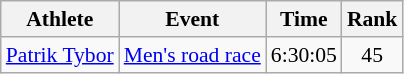<table class="wikitable" style="font-size:90%">
<tr>
<th>Athlete</th>
<th>Event</th>
<th>Time</th>
<th>Rank</th>
</tr>
<tr align=center>
<td align=left><a href='#'>Patrik Tybor</a></td>
<td align=left><a href='#'>Men's road race</a></td>
<td>6:30:05</td>
<td>45</td>
</tr>
</table>
